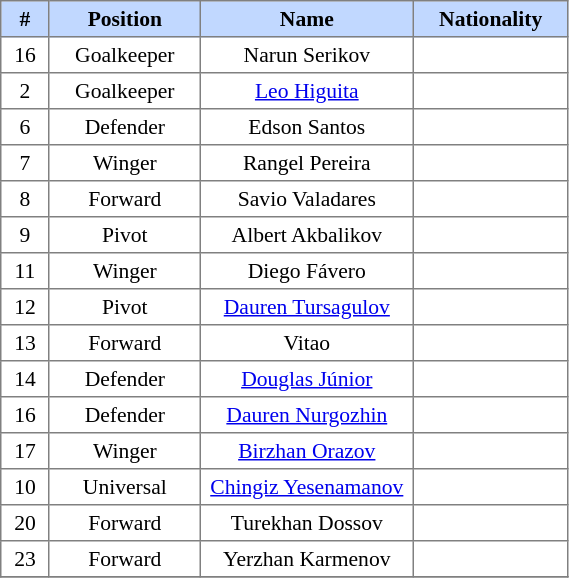<table border=1 style="border-collapse:collapse; font-size:90%;" cellpadding=3 cellspacing=0 width=30%>
<tr bgcolor=#C1D8FF>
<th width=2%>#</th>
<th width=5%>Position</th>
<th width=10%>Name</th>
<th width=5%>Nationality</th>
</tr>
<tr align=center>
<td>16</td>
<td>Goalkeeper</td>
<td>Narun Serikov</td>
<td></td>
</tr>
<tr align=center>
<td>2</td>
<td>Goalkeeper</td>
<td><a href='#'>Leo Higuita</a></td>
<td></td>
</tr>
<tr align=center>
<td>6</td>
<td>Defender</td>
<td>Edson Santos</td>
<td></td>
</tr>
<tr align=center>
<td>7</td>
<td>Winger</td>
<td>Rangel Pereira</td>
<td></td>
</tr>
<tr align=center>
<td>8</td>
<td>Forward</td>
<td>Savio Valadares</td>
<td></td>
</tr>
<tr align=center>
<td>9</td>
<td>Pivot</td>
<td>Albert Akbalikov</td>
<td></td>
</tr>
<tr align=center>
<td>11</td>
<td>Winger</td>
<td>Diego Fávero</td>
<td></td>
</tr>
<tr align=center>
<td>12</td>
<td>Pivot</td>
<td><a href='#'>Dauren Tursagulov</a></td>
<td></td>
</tr>
<tr align=center>
<td>13</td>
<td>Forward</td>
<td>Vitao</td>
<td></td>
</tr>
<tr align=center>
<td>14</td>
<td>Defender</td>
<td><a href='#'>Douglas Júnior</a></td>
<td></td>
</tr>
<tr align=center>
<td>16</td>
<td>Defender</td>
<td><a href='#'>Dauren Nurgozhin</a></td>
<td></td>
</tr>
<tr align=center>
<td>17</td>
<td>Winger</td>
<td><a href='#'>Birzhan Orazov</a></td>
<td></td>
</tr>
<tr align=center>
<td>10</td>
<td>Universal</td>
<td><a href='#'>Chingiz Yesenamanov</a></td>
<td></td>
</tr>
<tr align=center>
<td>20</td>
<td>Forward</td>
<td>Turekhan Dossov</td>
<td></td>
</tr>
<tr align=center>
<td>23</td>
<td>Forward</td>
<td>Yerzhan Karmenov</td>
<td></td>
</tr>
<tr align=center>
</tr>
</table>
